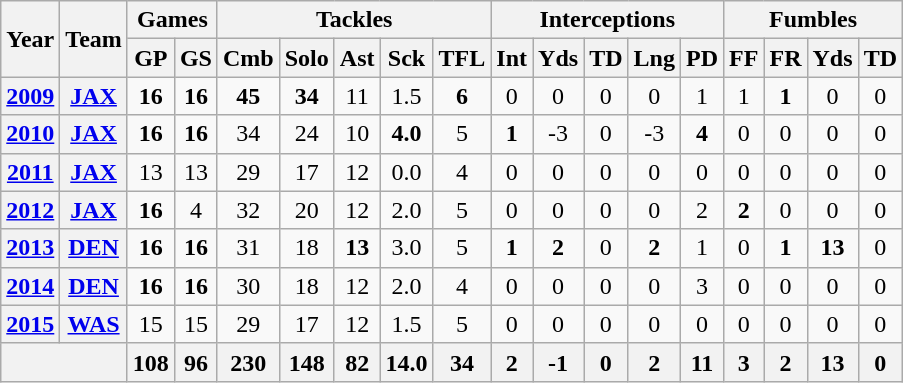<table class="wikitable" style="text-align:center">
<tr>
<th rowspan="2">Year</th>
<th rowspan="2">Team</th>
<th colspan="2">Games</th>
<th colspan="5">Tackles</th>
<th colspan="5">Interceptions</th>
<th colspan="4">Fumbles</th>
</tr>
<tr>
<th>GP</th>
<th>GS</th>
<th>Cmb</th>
<th>Solo</th>
<th>Ast</th>
<th>Sck</th>
<th>TFL</th>
<th>Int</th>
<th>Yds</th>
<th>TD</th>
<th>Lng</th>
<th>PD</th>
<th>FF</th>
<th>FR</th>
<th>Yds</th>
<th>TD</th>
</tr>
<tr>
<th><a href='#'>2009</a></th>
<th><a href='#'>JAX</a></th>
<td><strong>16</strong></td>
<td><strong>16</strong></td>
<td><strong>45</strong></td>
<td><strong>34</strong></td>
<td>11</td>
<td>1.5</td>
<td><strong>6</strong></td>
<td>0</td>
<td>0</td>
<td>0</td>
<td>0</td>
<td>1</td>
<td>1</td>
<td><strong>1</strong></td>
<td>0</td>
<td>0</td>
</tr>
<tr>
<th><a href='#'>2010</a></th>
<th><a href='#'>JAX</a></th>
<td><strong>16</strong></td>
<td><strong>16</strong></td>
<td>34</td>
<td>24</td>
<td>10</td>
<td><strong>4.0</strong></td>
<td>5</td>
<td><strong>1</strong></td>
<td>-3</td>
<td>0</td>
<td>-3</td>
<td><strong>4</strong></td>
<td>0</td>
<td>0</td>
<td>0</td>
<td>0</td>
</tr>
<tr>
<th><a href='#'>2011</a></th>
<th><a href='#'>JAX</a></th>
<td>13</td>
<td>13</td>
<td>29</td>
<td>17</td>
<td>12</td>
<td>0.0</td>
<td>4</td>
<td>0</td>
<td>0</td>
<td>0</td>
<td>0</td>
<td>0</td>
<td>0</td>
<td>0</td>
<td>0</td>
<td>0</td>
</tr>
<tr>
<th><a href='#'>2012</a></th>
<th><a href='#'>JAX</a></th>
<td><strong>16</strong></td>
<td>4</td>
<td>32</td>
<td>20</td>
<td>12</td>
<td>2.0</td>
<td>5</td>
<td>0</td>
<td>0</td>
<td>0</td>
<td>0</td>
<td>2</td>
<td><strong>2</strong></td>
<td>0</td>
<td>0</td>
<td>0</td>
</tr>
<tr>
<th><a href='#'>2013</a></th>
<th><a href='#'>DEN</a></th>
<td><strong>16</strong></td>
<td><strong>16</strong></td>
<td>31</td>
<td>18</td>
<td><strong>13</strong></td>
<td>3.0</td>
<td>5</td>
<td><strong>1</strong></td>
<td><strong>2</strong></td>
<td>0</td>
<td><strong>2</strong></td>
<td>1</td>
<td>0</td>
<td><strong>1</strong></td>
<td><strong>13</strong></td>
<td>0</td>
</tr>
<tr>
<th><a href='#'>2014</a></th>
<th><a href='#'>DEN</a></th>
<td><strong>16</strong></td>
<td><strong>16</strong></td>
<td>30</td>
<td>18</td>
<td>12</td>
<td>2.0</td>
<td>4</td>
<td>0</td>
<td>0</td>
<td>0</td>
<td>0</td>
<td>3</td>
<td>0</td>
<td>0</td>
<td>0</td>
<td>0</td>
</tr>
<tr>
<th><a href='#'>2015</a></th>
<th><a href='#'>WAS</a></th>
<td>15</td>
<td>15</td>
<td>29</td>
<td>17</td>
<td>12</td>
<td>1.5</td>
<td>5</td>
<td>0</td>
<td>0</td>
<td>0</td>
<td>0</td>
<td>0</td>
<td>0</td>
<td>0</td>
<td>0</td>
<td>0</td>
</tr>
<tr>
<th colspan="2"></th>
<th>108</th>
<th>96</th>
<th>230</th>
<th>148</th>
<th>82</th>
<th>14.0</th>
<th>34</th>
<th>2</th>
<th>-1</th>
<th>0</th>
<th>2</th>
<th>11</th>
<th>3</th>
<th>2</th>
<th>13</th>
<th>0</th>
</tr>
</table>
